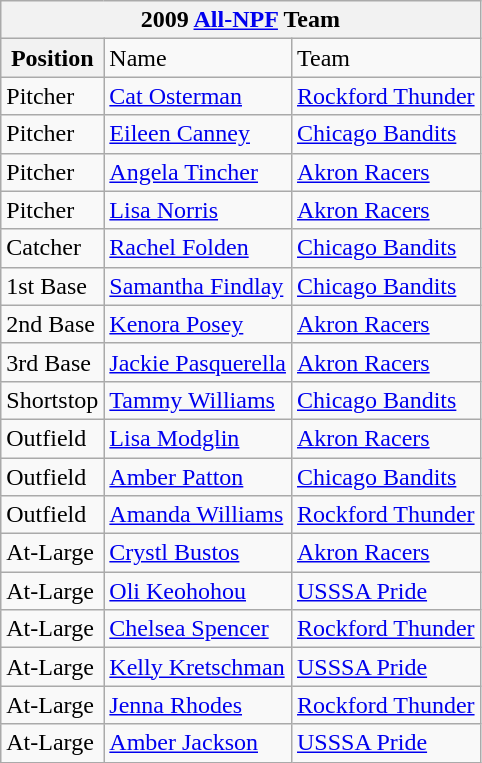<table class="wikitable">
<tr>
<th colspan=4>2009 <a href='#'>All-NPF</a> Team</th>
</tr>
<tr>
<th>Position</th>
<td>Name</td>
<td>Team</td>
</tr>
<tr>
<td>Pitcher</td>
<td><a href='#'>Cat Osterman</a></td>
<td><a href='#'>Rockford Thunder</a></td>
</tr>
<tr>
<td>Pitcher</td>
<td><a href='#'>Eileen Canney</a></td>
<td><a href='#'>Chicago Bandits</a></td>
</tr>
<tr>
<td>Pitcher</td>
<td><a href='#'>Angela Tincher</a></td>
<td><a href='#'>Akron Racers</a></td>
</tr>
<tr>
<td>Pitcher</td>
<td><a href='#'>Lisa Norris</a></td>
<td><a href='#'>Akron Racers</a></td>
</tr>
<tr>
<td>Catcher</td>
<td><a href='#'>Rachel Folden</a></td>
<td><a href='#'>Chicago Bandits</a></td>
</tr>
<tr>
<td>1st Base</td>
<td><a href='#'>Samantha Findlay</a></td>
<td><a href='#'>Chicago Bandits</a></td>
</tr>
<tr>
<td>2nd Base</td>
<td><a href='#'>Kenora Posey</a></td>
<td><a href='#'>Akron Racers</a></td>
</tr>
<tr>
<td>3rd Base</td>
<td><a href='#'>Jackie Pasquerella</a></td>
<td><a href='#'>Akron Racers</a></td>
</tr>
<tr>
<td>Shortstop</td>
<td><a href='#'>Tammy Williams</a></td>
<td><a href='#'>Chicago Bandits</a></td>
</tr>
<tr>
<td>Outfield</td>
<td><a href='#'>Lisa Modglin</a></td>
<td><a href='#'>Akron Racers</a></td>
</tr>
<tr>
<td>Outfield</td>
<td><a href='#'>Amber Patton</a></td>
<td><a href='#'>Chicago Bandits</a></td>
</tr>
<tr>
<td>Outfield</td>
<td><a href='#'>Amanda Williams</a></td>
<td><a href='#'>Rockford Thunder</a></td>
</tr>
<tr>
<td>At-Large</td>
<td><a href='#'>Crystl Bustos</a></td>
<td><a href='#'>Akron Racers</a></td>
</tr>
<tr>
<td>At-Large</td>
<td><a href='#'>Oli Keohohou</a></td>
<td><a href='#'>USSSA Pride</a></td>
</tr>
<tr>
<td>At-Large</td>
<td><a href='#'>Chelsea Spencer</a></td>
<td><a href='#'>Rockford Thunder</a></td>
</tr>
<tr>
<td>At-Large</td>
<td><a href='#'>Kelly Kretschman</a></td>
<td><a href='#'>USSSA Pride</a></td>
</tr>
<tr>
<td>At-Large</td>
<td><a href='#'>Jenna Rhodes</a></td>
<td><a href='#'>Rockford Thunder</a></td>
</tr>
<tr>
<td>At-Large</td>
<td><a href='#'>Amber Jackson</a></td>
<td><a href='#'>USSSA Pride</a></td>
</tr>
</table>
